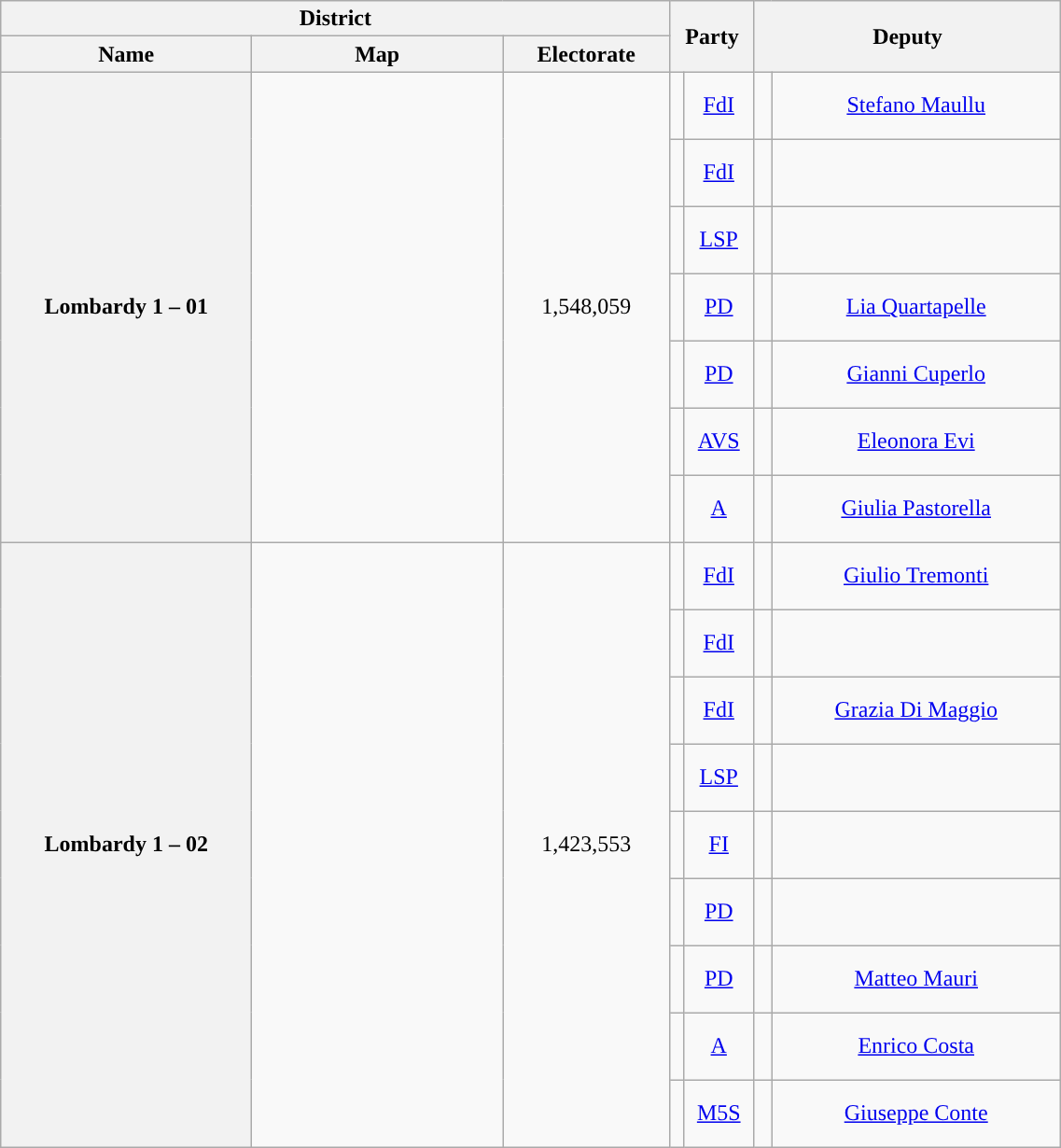<table class="wikitable" style="text-align:center; style="width=60%">
<tr>
<th width=35% colspan="3">District</th>
<th width=6% colspan="2" rowspan="2">Party</th>
<th width=22% colspan="2" rowspan="2">Deputy</th>
</tr>
<tr>
<th width=18%>Name</th>
<th width=18%>Map</th>
<th width=12%>Electorate</th>
</tr>
<tr style="height:3em;">
<th rowspan="7">Lombardy 1 – 01</th>
<td rowspan="7"></td>
<td rowspan="7">1,548,059</td>
<td style="background:"></td>
<td><a href='#'>FdI</a></td>
<td></td>
<td><a href='#'>Stefano Maullu</a></td>
</tr>
<tr style="height:3em;">
<td style="background:"></td>
<td><a href='#'>FdI</a></td>
<td></td>
<td></td>
</tr>
<tr style="height:3em;">
<td style="background:"></td>
<td><a href='#'>LSP</a></td>
<td></td>
<td></td>
</tr>
<tr style="height:3em;">
<td style="background:"></td>
<td><a href='#'>PD</a></td>
<td></td>
<td><a href='#'>Lia Quartapelle</a></td>
</tr>
<tr style="height:3em;">
<td style="background:"></td>
<td><a href='#'>PD</a></td>
<td></td>
<td><a href='#'>Gianni Cuperlo</a></td>
</tr>
<tr style="height:3em;">
<td style="background:"></td>
<td><a href='#'>AVS</a></td>
<td></td>
<td><a href='#'>Eleonora Evi</a></td>
</tr>
<tr style="height:3em;">
<td style="background:"></td>
<td><a href='#'>A</a></td>
<td></td>
<td><a href='#'>Giulia Pastorella</a></td>
</tr>
<tr style="height:3em;">
<th rowspan="9">Lombardy 1 – 02</th>
<td rowspan="9"></td>
<td rowspan="9">1,423,553</td>
<td style="background:"></td>
<td><a href='#'>FdI</a></td>
<td></td>
<td><a href='#'>Giulio Tremonti</a></td>
</tr>
<tr style="height:3em;">
<td style="background:"></td>
<td><a href='#'>FdI</a></td>
<td></td>
<td></td>
</tr>
<tr style="height:3em;">
<td style="background:"></td>
<td><a href='#'>FdI</a></td>
<td></td>
<td><a href='#'>Grazia Di Maggio</a></td>
</tr>
<tr style="height:3em;">
<td style="background:"></td>
<td><a href='#'>LSP</a></td>
<td></td>
<td></td>
</tr>
<tr style="height:3em;">
<td style="background:"></td>
<td><a href='#'>FI</a></td>
<td></td>
<td></td>
</tr>
<tr style="height:3em;">
<td style="background:"></td>
<td><a href='#'>PD</a></td>
<td></td>
<td></td>
</tr>
<tr style="height:3em;">
<td style="background:"></td>
<td><a href='#'>PD</a></td>
<td></td>
<td><a href='#'>Matteo Mauri</a></td>
</tr>
<tr style="height:3em;">
<td style="background:"></td>
<td><a href='#'>A</a></td>
<td></td>
<td><a href='#'>Enrico Costa</a></td>
</tr>
<tr style="height:3em;">
<td style="background:"></td>
<td><a href='#'>M5S</a></td>
<td></td>
<td><a href='#'>Giuseppe Conte</a></td>
</tr>
</table>
